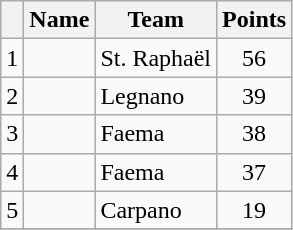<table class="wikitable">
<tr>
<th></th>
<th>Name</th>
<th>Team</th>
<th>Points</th>
</tr>
<tr>
<td style="text-align:center">1</td>
<td></td>
<td>St. Raphaël</td>
<td style="text-align:center">56</td>
</tr>
<tr>
<td style="text-align:center">2</td>
<td> </td>
<td>Legnano</td>
<td style="text-align:center">39</td>
</tr>
<tr>
<td style="text-align:center">3</td>
<td></td>
<td>Faema</td>
<td style="text-align:center">38</td>
</tr>
<tr>
<td style="text-align:center">4</td>
<td></td>
<td>Faema</td>
<td style="text-align:center">37</td>
</tr>
<tr>
<td style="text-align:center">5</td>
<td></td>
<td>Carpano</td>
<td style="text-align:center">19</td>
</tr>
<tr>
</tr>
</table>
